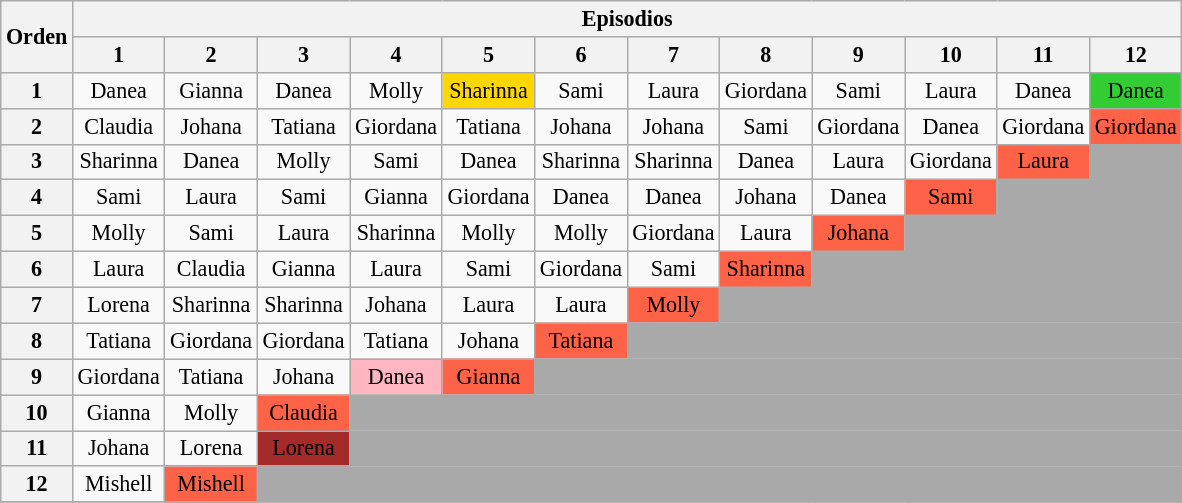<table class="wikitable" style="text-align:center; font-size:92%">
<tr>
<th rowspan=2>Orden</th>
<th colspan=13>Episodios</th>
</tr>
<tr>
<th>1</th>
<th>2</th>
<th>3</th>
<th>4</th>
<th>5</th>
<th>6</th>
<th>7</th>
<th>8</th>
<th>9</th>
<th>10</th>
<th>11</th>
<th>12</th>
</tr>
<tr>
<th>1</th>
<td>Danea</td>
<td>Gianna</td>
<td>Danea</td>
<td>Molly</td>
<td bgcolor="gold">Sharinna</td>
<td>Sami</td>
<td>Laura</td>
<td>Giordana</td>
<td>Sami</td>
<td>Laura</td>
<td>Danea</td>
<td bgcolor="limegreen">Danea</td>
</tr>
<tr>
<th>2</th>
<td>Claudia</td>
<td>Johana</td>
<td>Tatiana</td>
<td>Giordana</td>
<td>Tatiana</td>
<td>Johana</td>
<td>Johana</td>
<td>Sami</td>
<td>Giordana</td>
<td>Danea</td>
<td>Giordana</td>
<td bgcolor="tomato">Giordana</td>
</tr>
<tr>
<th>3</th>
<td>Sharinna</td>
<td>Danea</td>
<td>Molly</td>
<td>Sami</td>
<td>Danea</td>
<td>Sharinna</td>
<td>Sharinna</td>
<td>Danea</td>
<td>Laura</td>
<td>Giordana</td>
<td bgcolor="tomato">Laura</td>
<td bgcolor="darkgray" colspan="13"></td>
</tr>
<tr>
<th>4</th>
<td>Sami</td>
<td>Laura</td>
<td>Sami</td>
<td>Gianna</td>
<td>Giordana</td>
<td>Danea</td>
<td>Danea</td>
<td>Johana</td>
<td>Danea</td>
<td bgcolor="tomato">Sami</td>
<td bgcolor="darkgray" colspan="13"></td>
</tr>
<tr>
<th>5</th>
<td>Molly</td>
<td>Sami</td>
<td>Laura</td>
<td>Sharinna</td>
<td>Molly</td>
<td>Molly</td>
<td>Giordana</td>
<td>Laura</td>
<td bgcolor="tomato">Johana</td>
<td bgcolor="darkgray" colspan="13"></td>
</tr>
<tr>
<th>6</th>
<td>Laura</td>
<td>Claudia</td>
<td>Gianna</td>
<td>Laura</td>
<td>Sami</td>
<td>Giordana</td>
<td>Sami</td>
<td bgcolor="tomato">Sharinna</td>
<td bgcolor="darkgray" colspan="13"></td>
</tr>
<tr>
<th>7</th>
<td>Lorena</td>
<td>Sharinna</td>
<td>Sharinna</td>
<td>Johana</td>
<td>Laura</td>
<td>Laura</td>
<td bgcolor="tomato">Molly</td>
<td bgcolor="darkgray" colspan="13"></td>
</tr>
<tr>
<th>8</th>
<td>Tatiana</td>
<td>Giordana</td>
<td>Giordana</td>
<td>Tatiana</td>
<td>Johana</td>
<td bgcolor="tomato">Tatiana</td>
<td bgcolor="darkgray" colspan="13"></td>
</tr>
<tr>
<th>9</th>
<td>Giordana</td>
<td>Tatiana</td>
<td>Johana</td>
<td bgcolor="lightpink">Danea</td>
<td bgcolor="tomato">Gianna</td>
<td bgcolor="darkgray" colspan="13"></td>
</tr>
<tr>
<th>10</th>
<td>Gianna</td>
<td>Molly</td>
<td bgcolor="tomato">Claudia</td>
<td bgcolor="darkgray" colspan="13"></td>
</tr>
<tr>
<th>11</th>
<td>Johana</td>
<td>Lorena</td>
<td bgcolor="brown"><span>Lorena</span></td>
<td bgcolor="darkgray" colspan="13"></td>
</tr>
<tr>
<th>12</th>
<td>Mishell</td>
<td bgcolor="tomato">Mishell</td>
<td bgcolor="darkgray" colspan="13"></td>
</tr>
<tr>
</tr>
</table>
